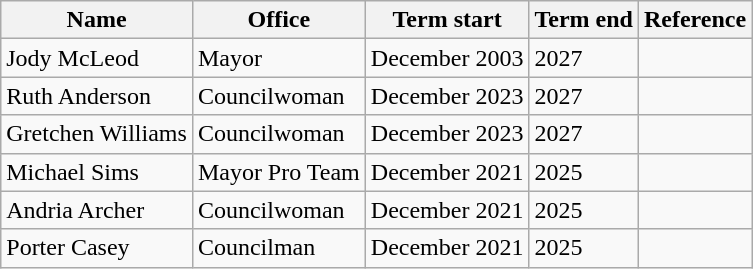<table class="wikitable">
<tr>
<th>Name</th>
<th>Office</th>
<th>Term start</th>
<th>Term end</th>
<th>Reference</th>
</tr>
<tr>
<td>Jody McLeod</td>
<td>Mayor</td>
<td>December 2003</td>
<td>2027</td>
<td></td>
</tr>
<tr>
<td>Ruth Anderson</td>
<td>Councilwoman</td>
<td>December 2023</td>
<td>2027</td>
<td></td>
</tr>
<tr>
<td>Gretchen Williams</td>
<td>Councilwoman</td>
<td>December 2023</td>
<td>2027</td>
<td></td>
</tr>
<tr>
<td>Michael Sims</td>
<td>Mayor Pro Team</td>
<td>December 2021</td>
<td>2025</td>
<td></td>
</tr>
<tr>
<td>Andria Archer</td>
<td>Councilwoman</td>
<td>December 2021</td>
<td>2025</td>
<td></td>
</tr>
<tr>
<td>Porter Casey</td>
<td>Councilman</td>
<td>December 2021</td>
<td>2025</td>
<td></td>
</tr>
</table>
